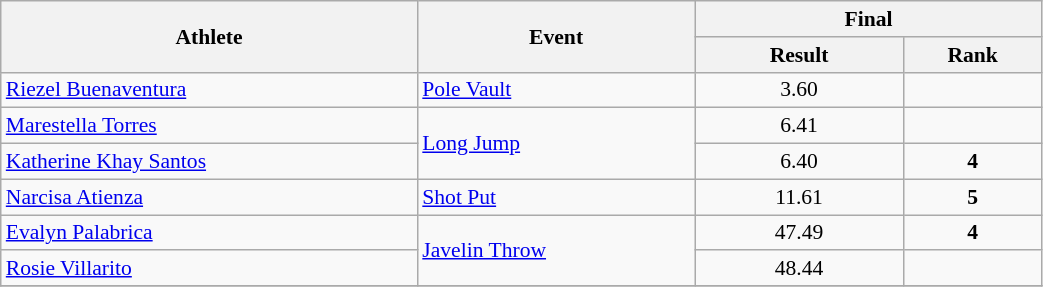<table class="wikitable" width="55%" style="text-align:center; font-size:90%">
<tr>
<th rowspan="2" width="30%">Athlete</th>
<th rowspan="2" width="20%">Event</th>
<th colspan="2" width="25%">Final</th>
</tr>
<tr>
<th width="15%">Result</th>
<th>Rank</th>
</tr>
<tr>
<td style="text-align:left;"><a href='#'>Riezel Buenaventura</a></td>
<td style="text-align:left;"><a href='#'>Pole Vault</a></td>
<td>3.60</td>
<td></td>
</tr>
<tr>
<td style="text-align:left;"><a href='#'>Marestella Torres</a></td>
<td rowspan="2" align="left"><a href='#'>Long Jump</a></td>
<td>6.41</td>
<td></td>
</tr>
<tr>
<td style="text-align:left;"><a href='#'>Katherine Khay Santos</a></td>
<td>6.40</td>
<td><strong>4</strong></td>
</tr>
<tr>
<td style="text-align:left;"><a href='#'>Narcisa Atienza</a></td>
<td style="text-align:left;"><a href='#'>Shot Put</a></td>
<td>11.61</td>
<td><strong>5</strong></td>
</tr>
<tr>
<td style="text-align:left;"><a href='#'>Evalyn Palabrica</a></td>
<td rowspan="2" align="left"><a href='#'>Javelin Throw</a></td>
<td>47.49</td>
<td><strong>4</strong></td>
</tr>
<tr>
<td style="text-align:left;"><a href='#'>Rosie Villarito</a></td>
<td>48.44</td>
<td></td>
</tr>
<tr>
</tr>
</table>
